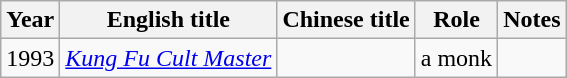<table class="wikitable">
<tr>
<th>Year</th>
<th>English title</th>
<th>Chinese title</th>
<th>Role</th>
<th>Notes</th>
</tr>
<tr>
<td>1993</td>
<td><em><a href='#'>Kung Fu Cult Master</a></em></td>
<td></td>
<td>a monk</td>
<td></td>
</tr>
</table>
